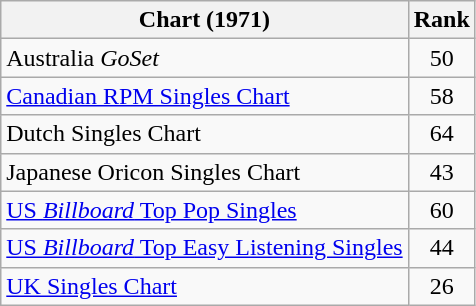<table class="wikitable sortable" style="text-align:center;">
<tr>
<th>Chart (1971)</th>
<th>Rank</th>
</tr>
<tr>
<td align="left">Australia <em>GoSet</em></td>
<td>50</td>
</tr>
<tr>
<td align="left"><a href='#'>Canadian RPM Singles Chart</a></td>
<td>58</td>
</tr>
<tr>
<td align="left">Dutch Singles Chart</td>
<td>64</td>
</tr>
<tr>
<td align="left">Japanese Oricon Singles Chart</td>
<td>43</td>
</tr>
<tr>
<td align="left"><a href='#'>US <em>Billboard</em> Top Pop Singles</a></td>
<td>60</td>
</tr>
<tr>
<td align="left"><a href='#'>US <em>Billboard</em> Top Easy Listening Singles</a></td>
<td>44</td>
</tr>
<tr>
<td align="left"><a href='#'>UK Singles Chart</a></td>
<td>26</td>
</tr>
</table>
